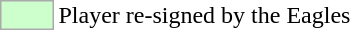<table>
<tr>
<td style="background:#cfc; border:1px solid #aaa; width:2em;"></td>
<td>Player re-signed by the Eagles</td>
</tr>
</table>
